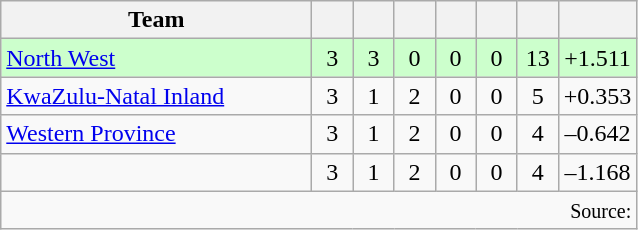<table class="wikitable" style="text-align:center">
<tr>
<th width=200>Team</th>
<th width=20></th>
<th width=20></th>
<th width=20></th>
<th width=20></th>
<th width=20></th>
<th width=20></th>
<th width=45></th>
</tr>
<tr style="background:#cfc">
<td align="left"> <a href='#'>North West</a></td>
<td>3</td>
<td>3</td>
<td>0</td>
<td>0</td>
<td>0</td>
<td>13</td>
<td>+1.511</td>
</tr>
<tr>
<td align="left"> <a href='#'>KwaZulu-Natal Inland</a></td>
<td>3</td>
<td>1</td>
<td>2</td>
<td>0</td>
<td>0</td>
<td>5</td>
<td>+0.353</td>
</tr>
<tr>
<td align="left"> <a href='#'>Western Province</a></td>
<td>3</td>
<td>1</td>
<td>2</td>
<td>0</td>
<td>0</td>
<td>4</td>
<td>–0.642</td>
</tr>
<tr>
<td align="left"></td>
<td>3</td>
<td>1</td>
<td>2</td>
<td>0</td>
<td>0</td>
<td>4</td>
<td>–1.168</td>
</tr>
<tr>
<td align="right" colspan="8"><small>Source: </small></td>
</tr>
</table>
